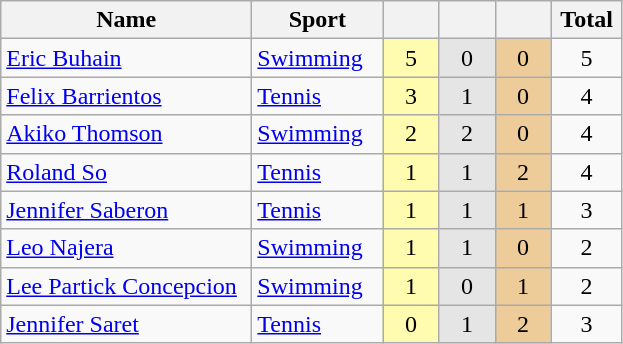<table class="wikitable" style="font-size:100%; text-align:center;">
<tr>
<th width="160">Name</th>
<th width="80">Sport</th>
<th width="30"></th>
<th width="30"></th>
<th width="30"></th>
<th width="40">Total</th>
</tr>
<tr>
<td align=left><a href='#'>Eric Buhain</a></td>
<td align=left><a href='#'>Swimming</a></td>
<td bgcolor=#fffcaf>5</td>
<td bgcolor=#e5e5e5>0</td>
<td bgcolor=#eecc99>0</td>
<td>5</td>
</tr>
<tr>
<td align=left><a href='#'>Felix Barrientos</a></td>
<td align=left><a href='#'>Tennis</a></td>
<td bgcolor=#fffcaf>3</td>
<td bgcolor=#e5e5e5>1</td>
<td bgcolor=#eecc99>0</td>
<td>4</td>
</tr>
<tr>
<td align=left><a href='#'>Akiko Thomson</a></td>
<td align=left><a href='#'>Swimming</a></td>
<td bgcolor=#fffcaf>2</td>
<td bgcolor=#e5e5e5>2</td>
<td bgcolor=#eecc99>0</td>
<td>4</td>
</tr>
<tr>
<td align=left><a href='#'>Roland So</a></td>
<td align=left><a href='#'>Tennis</a></td>
<td bgcolor=#fffcaf>1</td>
<td bgcolor=#e5e5e5>1</td>
<td bgcolor=#eecc99>2</td>
<td>4</td>
</tr>
<tr>
<td align=left><a href='#'>Jennifer Saberon</a></td>
<td align=left><a href='#'>Tennis</a></td>
<td bgcolor=#fffcaf>1</td>
<td bgcolor=#e5e5e5>1</td>
<td bgcolor=#eecc99>1</td>
<td>3</td>
</tr>
<tr>
<td align=left><a href='#'>Leo Najera</a></td>
<td align=left><a href='#'>Swimming</a></td>
<td bgcolor=#fffcaf>1</td>
<td bgcolor=#e5e5e5>1</td>
<td bgcolor=#eecc99>0</td>
<td>2</td>
</tr>
<tr>
<td align=left><a href='#'>Lee Partick Concepcion</a></td>
<td align="left"><a href='#'>Swimming</a></td>
<td bgcolor=#fffcaf>1</td>
<td bgcolor=#e5e5e5>0</td>
<td bgcolor=#eecc99>1</td>
<td>2</td>
</tr>
<tr>
<td align=left><a href='#'>Jennifer Saret</a></td>
<td align=left><a href='#'>Tennis</a></td>
<td bgcolor=#fffcaf>0</td>
<td bgcolor=#e5e5e5>1</td>
<td bgcolor=#eecc99>2</td>
<td>3</td>
</tr>
</table>
